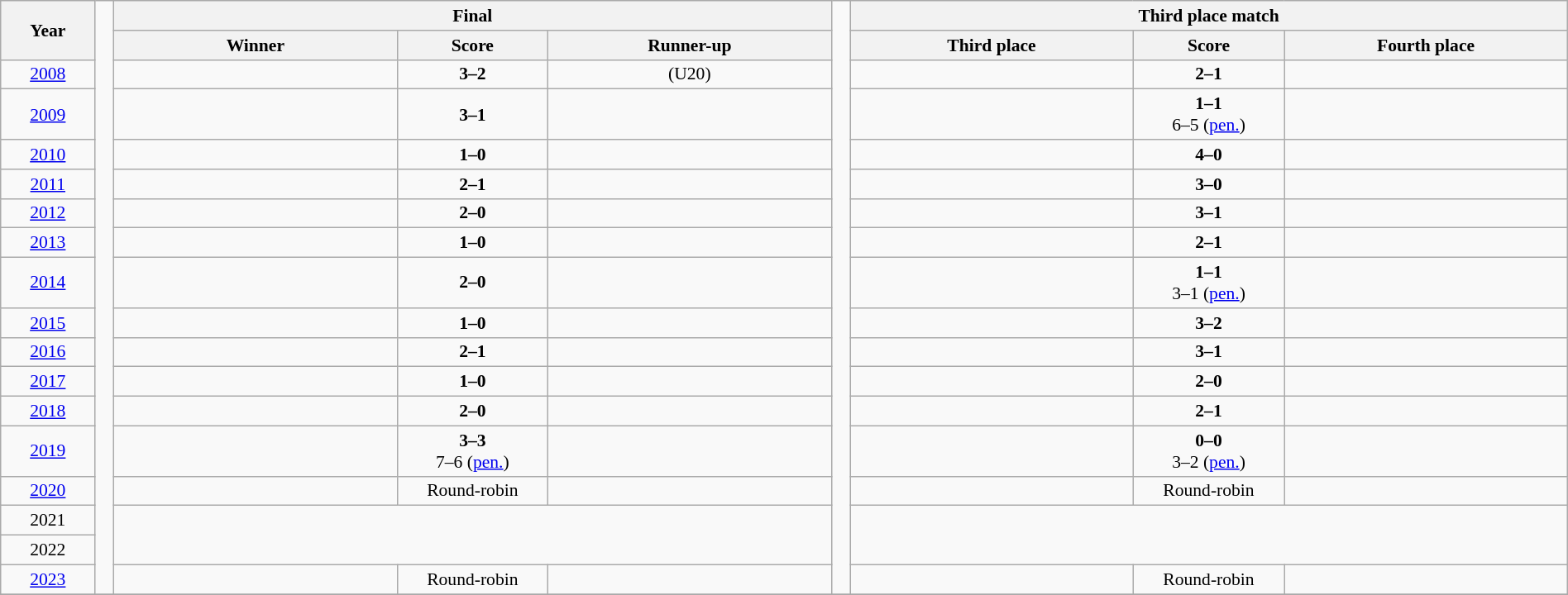<table class="wikitable" style="font-size:90%; width: 100%; text-align: center;">
<tr>
<th rowspan=2 width=5%>Year</th>
<td width=1% rowspan=18></td>
<th colspan=3>Final</th>
<td width=1% rowspan=18></td>
<th colspan=3>Third place match</th>
</tr>
<tr>
<th width=15%>Winner</th>
<th width=8%>Score</th>
<th width=15%>Runner-up</th>
<th width=15%>Third place</th>
<th width=8%>Score</th>
<th width=15%>Fourth place</th>
</tr>
<tr>
<td><a href='#'>2008</a></td>
<td><strong></strong></td>
<td><strong>3–2</strong></td>
<td> (U20)</td>
<td></td>
<td><strong>2–1</strong></td>
<td></td>
</tr>
<tr>
<td><a href='#'>2009</a></td>
<td><strong></strong></td>
<td><strong>3–1</strong></td>
<td></td>
<td></td>
<td><strong>1–1</strong> <br>6–5 (<a href='#'>pen.</a>)</td>
<td></td>
</tr>
<tr>
<td><a href='#'>2010</a></td>
<td><strong></strong></td>
<td><strong>1–0</strong></td>
<td></td>
<td></td>
<td><strong>4–0</strong></td>
<td></td>
</tr>
<tr>
<td><a href='#'>2011</a></td>
<td><strong></strong></td>
<td><strong>2–1</strong></td>
<td></td>
<td></td>
<td><strong>3–0</strong></td>
<td></td>
</tr>
<tr>
<td><a href='#'>2012</a></td>
<td><strong></strong></td>
<td><strong>2–0</strong></td>
<td></td>
<td></td>
<td><strong>3–1</strong></td>
<td></td>
</tr>
<tr>
<td><a href='#'>2013</a></td>
<td><strong></strong></td>
<td><strong>1–0</strong></td>
<td></td>
<td></td>
<td><strong>2–1</strong></td>
<td></td>
</tr>
<tr>
<td><a href='#'>2014</a></td>
<td><strong></strong></td>
<td><strong>2–0</strong></td>
<td></td>
<td></td>
<td><strong>1–1</strong> <br>3–1 (<a href='#'>pen.</a>)</td>
<td></td>
</tr>
<tr>
<td><a href='#'>2015</a></td>
<td><strong></strong></td>
<td><strong>1–0</strong></td>
<td></td>
<td></td>
<td><strong>3–2</strong></td>
<td></td>
</tr>
<tr>
<td><a href='#'>2016</a></td>
<td><strong></strong></td>
<td><strong>2–1</strong></td>
<td></td>
<td></td>
<td><strong>3–1</strong></td>
<td></td>
</tr>
<tr>
<td><a href='#'>2017</a></td>
<td><strong></strong></td>
<td><strong>1–0</strong></td>
<td></td>
<td></td>
<td><strong>2–0</strong></td>
<td></td>
</tr>
<tr>
<td><a href='#'>2018</a></td>
<td><strong></strong></td>
<td><strong>2–0</strong></td>
<td></td>
<td></td>
<td><strong>2–1</strong></td>
<td></td>
</tr>
<tr>
<td><a href='#'>2019</a></td>
<td><strong></strong></td>
<td><strong>3–3 </strong><br>7–6 (<a href='#'>pen.</a>)</td>
<td></td>
<td></td>
<td><strong>0–0</strong><br>3–2 (<a href='#'>pen.</a>)</td>
<td></td>
</tr>
<tr>
<td><a href='#'>2020</a></td>
<td><strong></strong></td>
<td>Round-robin</td>
<td></td>
<td></td>
<td>Round-robin</td>
<td></td>
</tr>
<tr>
<td>2021</td>
<td colspan=3 rowspan=2></td>
<td colspan=3 rowspan=2></td>
</tr>
<tr>
<td>2022</td>
</tr>
<tr>
<td><a href='#'>2023</a></td>
<td><strong></strong></td>
<td>Round-robin</td>
<td></td>
<td></td>
<td>Round-robin</td>
<td></td>
</tr>
<tr>
</tr>
</table>
